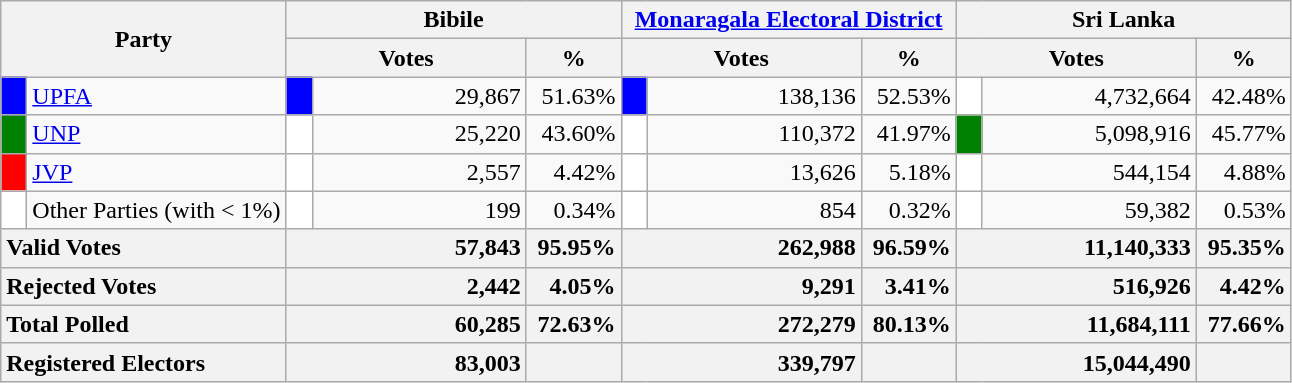<table class="wikitable">
<tr>
<th colspan="2" width="144px"rowspan="2">Party</th>
<th colspan="3" width="216px">Bibile</th>
<th colspan="3" width="216px"><a href='#'>Monaragala Electoral District</a></th>
<th colspan="3" width="216px">Sri Lanka</th>
</tr>
<tr>
<th colspan="2" width="144px">Votes</th>
<th>%</th>
<th colspan="2" width="144px">Votes</th>
<th>%</th>
<th colspan="2" width="144px">Votes</th>
<th>%</th>
</tr>
<tr>
<td style="background-color:blue;" width="10px"></td>
<td style="text-align:left;"><a href='#'>UPFA</a></td>
<td style="background-color:blue;" width="10px"></td>
<td style="text-align:right;">29,867</td>
<td style="text-align:right;">51.63%</td>
<td style="background-color:blue;" width="10px"></td>
<td style="text-align:right;">138,136</td>
<td style="text-align:right;">52.53%</td>
<td style="background-color:white;" width="10px"></td>
<td style="text-align:right;">4,732,664</td>
<td style="text-align:right;">42.48%</td>
</tr>
<tr>
<td style="background-color:green;" width="10px"></td>
<td style="text-align:left;"><a href='#'>UNP</a></td>
<td style="background-color:white;" width="10px"></td>
<td style="text-align:right;">25,220</td>
<td style="text-align:right;">43.60%</td>
<td style="background-color:white;" width="10px"></td>
<td style="text-align:right;">110,372</td>
<td style="text-align:right;">41.97%</td>
<td style="background-color:green;" width="10px"></td>
<td style="text-align:right;">5,098,916</td>
<td style="text-align:right;">45.77%</td>
</tr>
<tr>
<td style="background-color:red;" width="10px"></td>
<td style="text-align:left;"><a href='#'>JVP</a></td>
<td style="background-color:white;" width="10px"></td>
<td style="text-align:right;">2,557</td>
<td style="text-align:right;">4.42%</td>
<td style="background-color:white;" width="10px"></td>
<td style="text-align:right;">13,626</td>
<td style="text-align:right;">5.18%</td>
<td style="background-color:white;" width="10px"></td>
<td style="text-align:right;">544,154</td>
<td style="text-align:right;">4.88%</td>
</tr>
<tr>
<td style="background-color:white;" width="10px"></td>
<td style="text-align:left;">Other Parties (with < 1%)</td>
<td style="background-color:white;" width="10px"></td>
<td style="text-align:right;">199</td>
<td style="text-align:right;">0.34%</td>
<td style="background-color:white;" width="10px"></td>
<td style="text-align:right;">854</td>
<td style="text-align:right;">0.32%</td>
<td style="background-color:white;" width="10px"></td>
<td style="text-align:right;">59,382</td>
<td style="text-align:right;">0.53%</td>
</tr>
<tr>
<th colspan="2" width="144px"style="text-align:left;">Valid Votes</th>
<th style="text-align:right;"colspan="2" width="144px">57,843</th>
<th style="text-align:right;">95.95%</th>
<th style="text-align:right;"colspan="2" width="144px">262,988</th>
<th style="text-align:right;">96.59%</th>
<th style="text-align:right;"colspan="2" width="144px">11,140,333</th>
<th style="text-align:right;">95.35%</th>
</tr>
<tr>
<th colspan="2" width="144px"style="text-align:left;">Rejected Votes</th>
<th style="text-align:right;"colspan="2" width="144px">2,442</th>
<th style="text-align:right;">4.05%</th>
<th style="text-align:right;"colspan="2" width="144px">9,291</th>
<th style="text-align:right;">3.41%</th>
<th style="text-align:right;"colspan="2" width="144px">516,926</th>
<th style="text-align:right;">4.42%</th>
</tr>
<tr>
<th colspan="2" width="144px"style="text-align:left;">Total Polled</th>
<th style="text-align:right;"colspan="2" width="144px">60,285</th>
<th style="text-align:right;">72.63%</th>
<th style="text-align:right;"colspan="2" width="144px">272,279</th>
<th style="text-align:right;">80.13%</th>
<th style="text-align:right;"colspan="2" width="144px">11,684,111</th>
<th style="text-align:right;">77.66%</th>
</tr>
<tr>
<th colspan="2" width="144px"style="text-align:left;">Registered Electors</th>
<th style="text-align:right;"colspan="2" width="144px">83,003</th>
<th></th>
<th style="text-align:right;"colspan="2" width="144px">339,797</th>
<th></th>
<th style="text-align:right;"colspan="2" width="144px">15,044,490</th>
<th></th>
</tr>
</table>
